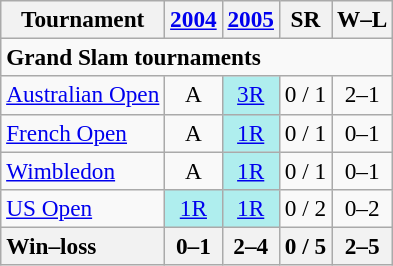<table class=wikitable style=text-align:center;font-size:97%>
<tr>
<th>Tournament</th>
<th><a href='#'>2004</a></th>
<th><a href='#'>2005</a></th>
<th>SR</th>
<th>W–L</th>
</tr>
<tr>
<td colspan=16 style="text-align:left;"><strong>Grand Slam tournaments</strong></td>
</tr>
<tr>
<td style="text-align:left;"><a href='#'>Australian Open</a></td>
<td>A</td>
<td style="background:#afeeee;"><a href='#'>3R</a></td>
<td>0 / 1</td>
<td>2–1</td>
</tr>
<tr>
<td style="text-align:left;"><a href='#'>French Open</a></td>
<td>A</td>
<td style="background:#afeeee;"><a href='#'>1R</a></td>
<td>0 / 1</td>
<td>0–1</td>
</tr>
<tr>
<td style="text-align:left;"><a href='#'>Wimbledon</a></td>
<td>A</td>
<td style="background:#afeeee;"><a href='#'>1R</a></td>
<td>0 / 1</td>
<td>0–1</td>
</tr>
<tr>
<td style="text-align:left;"><a href='#'>US Open</a></td>
<td style="background:#afeeee;"><a href='#'>1R</a></td>
<td style="background:#afeeee;"><a href='#'>1R</a></td>
<td>0 / 2</td>
<td>0–2</td>
</tr>
<tr>
<th style=text-align:left>Win–loss</th>
<th>0–1</th>
<th>2–4</th>
<th>0 / 5</th>
<th>2–5</th>
</tr>
</table>
